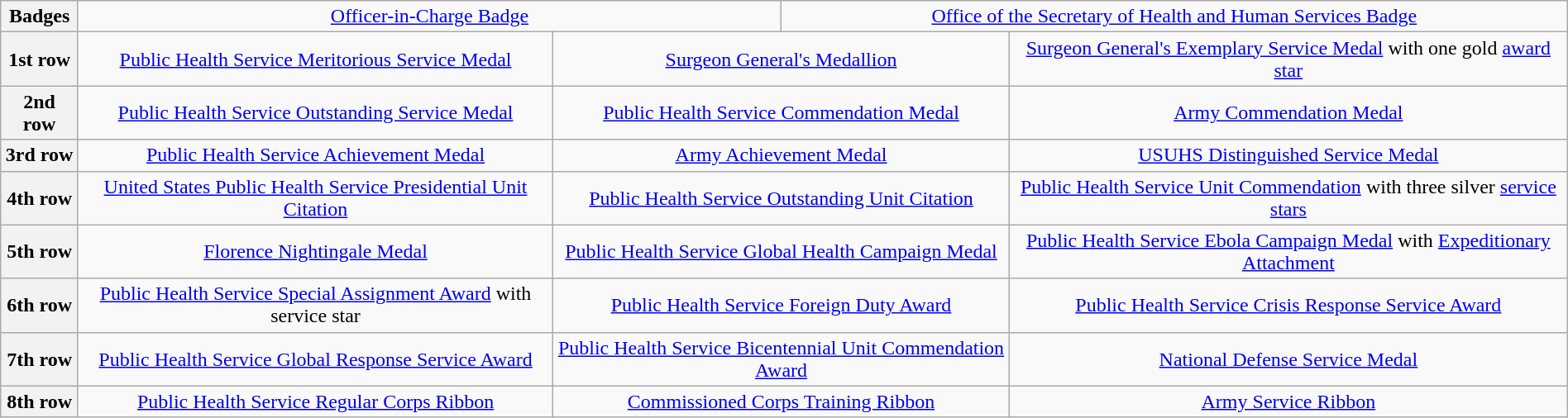<table class="wikitable" style="margin:1em auto; text-align:center;">
<tr>
<th>Badges</th>
<td colspan="3"><a href='#'>Officer-in-Charge Badge</a></td>
<td colspan="3"><a href='#'>Office of the Secretary of Health and Human Services Badge</a></td>
</tr>
<tr>
<th>1st row</th>
<td colspan="2"><a href='#'>Public Health Service Meritorious Service Medal</a></td>
<td colspan="2"><a href='#'>Surgeon General's Medallion</a></td>
<td colspan="2"><a href='#'>Surgeon General's Exemplary Service Medal</a> with one gold <a href='#'>award star</a></td>
</tr>
<tr>
<th>2nd row</th>
<td colspan="2"><a href='#'>Public Health Service Outstanding Service Medal</a></td>
<td colspan="2"><a href='#'>Public Health Service Commendation Medal</a></td>
<td colspan="2"><a href='#'>Army Commendation Medal</a></td>
</tr>
<tr>
<th>3rd row</th>
<td colspan="2"><a href='#'>Public Health Service Achievement Medal</a></td>
<td colspan="2"><a href='#'>Army Achievement Medal</a></td>
<td colspan="2"><a href='#'>USUHS Distinguished Service Medal</a></td>
</tr>
<tr>
<th>4th row</th>
<td colspan="2"><a href='#'>United States Public Health Service Presidential Unit Citation</a></td>
<td colspan="2"><a href='#'>Public Health Service Outstanding Unit Citation</a></td>
<td colspan="2"><a href='#'>Public Health Service Unit Commendation</a> with three silver <a href='#'>service stars</a></td>
</tr>
<tr>
<th>5th row</th>
<td colspan="2"><a href='#'>Florence Nightingale Medal</a></td>
<td colspan="2"><a href='#'>Public Health Service Global Health Campaign Medal</a></td>
<td colspan="2"><a href='#'>Public Health Service Ebola Campaign Medal</a> with <a href='#'>Expeditionary Attachment</a></td>
</tr>
<tr>
<th>6th row</th>
<td colspan="2"><a href='#'>Public Health Service Special Assignment Award</a> with service star</td>
<td colspan="2"><a href='#'>Public Health Service Foreign Duty Award</a></td>
<td colspan="2"><a href='#'>Public Health Service Crisis Response Service Award</a></td>
</tr>
<tr>
<th>7th row</th>
<td colspan="2"><a href='#'>Public Health Service Global Response Service Award</a></td>
<td colspan="2"><a href='#'>Public Health Service Bicentennial Unit Commendation Award</a></td>
<td colspan="2"><a href='#'>National Defense Service Medal</a></td>
</tr>
<tr>
<th>8th row</th>
<td colspan="2"><a href='#'>Public Health Service Regular Corps Ribbon</a></td>
<td colspan="2"><a href='#'>Commissioned Corps Training Ribbon</a></td>
<td colspan="2"><a href='#'>Army Service Ribbon</a></td>
</tr>
</table>
